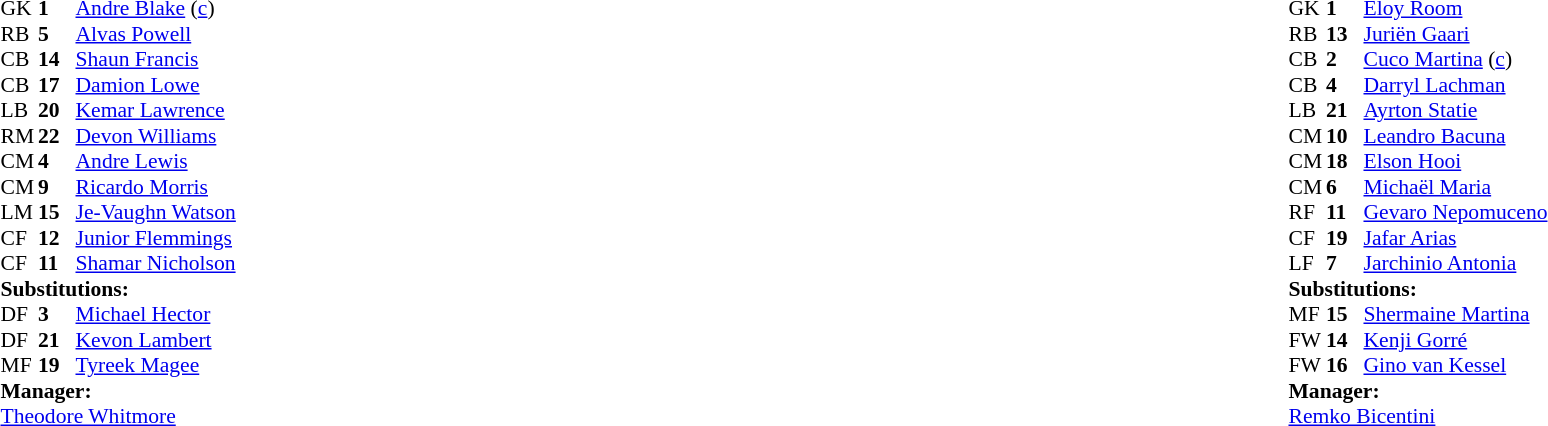<table width="100%">
<tr>
<td valign="top" width="40%"><br><table style="font-size:90%" cellspacing="0" cellpadding="0">
<tr>
<th width=25></th>
<th width=25></th>
</tr>
<tr>
<td>GK</td>
<td><strong>1</strong></td>
<td><a href='#'>Andre Blake</a> (<a href='#'>c</a>)</td>
</tr>
<tr>
<td>RB</td>
<td><strong>5</strong></td>
<td><a href='#'>Alvas Powell</a></td>
</tr>
<tr>
<td>CB</td>
<td><strong>14</strong></td>
<td><a href='#'>Shaun Francis</a></td>
</tr>
<tr>
<td>CB</td>
<td><strong>17</strong></td>
<td><a href='#'>Damion Lowe</a></td>
<td></td>
<td></td>
</tr>
<tr>
<td>LB</td>
<td><strong>20</strong></td>
<td><a href='#'>Kemar Lawrence</a></td>
</tr>
<tr>
<td>RM</td>
<td><strong>22</strong></td>
<td><a href='#'>Devon Williams</a></td>
<td></td>
<td></td>
</tr>
<tr>
<td>CM</td>
<td><strong>4</strong></td>
<td><a href='#'>Andre Lewis</a></td>
<td></td>
<td></td>
</tr>
<tr>
<td>CM</td>
<td><strong>9</strong></td>
<td><a href='#'>Ricardo Morris</a></td>
</tr>
<tr>
<td>LM</td>
<td><strong>15</strong></td>
<td><a href='#'>Je-Vaughn Watson</a></td>
</tr>
<tr>
<td>CF</td>
<td><strong>12</strong></td>
<td><a href='#'>Junior Flemmings</a></td>
</tr>
<tr>
<td>CF</td>
<td><strong>11</strong></td>
<td><a href='#'>Shamar Nicholson</a></td>
</tr>
<tr>
<td colspan=3><strong>Substitutions:</strong></td>
</tr>
<tr>
<td>DF</td>
<td><strong>3</strong></td>
<td><a href='#'>Michael Hector</a></td>
<td></td>
<td></td>
</tr>
<tr>
<td>DF</td>
<td><strong>21</strong></td>
<td><a href='#'>Kevon Lambert</a></td>
<td></td>
<td></td>
</tr>
<tr>
<td>MF</td>
<td><strong>19</strong></td>
<td><a href='#'>Tyreek Magee</a></td>
<td></td>
<td></td>
</tr>
<tr>
<td colspan=3><strong>Manager:</strong></td>
</tr>
<tr>
<td colspan=3><a href='#'>Theodore Whitmore</a></td>
</tr>
</table>
</td>
<td valign="top"></td>
<td valign="top" width="50%"><br><table style="font-size:90%; margin:auto" cellspacing="0" cellpadding="0">
<tr>
<th width=25></th>
<th width=25></th>
</tr>
<tr>
<td>GK</td>
<td><strong>1</strong></td>
<td><a href='#'>Eloy Room</a></td>
</tr>
<tr>
<td>RB</td>
<td><strong>13</strong></td>
<td><a href='#'>Juriën Gaari</a></td>
</tr>
<tr>
<td>CB</td>
<td><strong>2</strong></td>
<td><a href='#'>Cuco Martina</a> (<a href='#'>c</a>)</td>
</tr>
<tr>
<td>CB</td>
<td><strong>4</strong></td>
<td><a href='#'>Darryl Lachman</a></td>
</tr>
<tr>
<td>LB</td>
<td><strong>21</strong></td>
<td><a href='#'>Ayrton Statie</a></td>
<td></td>
<td></td>
</tr>
<tr>
<td>CM</td>
<td><strong>10</strong></td>
<td><a href='#'>Leandro Bacuna</a></td>
</tr>
<tr>
<td>CM</td>
<td><strong>18</strong></td>
<td><a href='#'>Elson Hooi</a></td>
</tr>
<tr>
<td>CM</td>
<td><strong>6</strong></td>
<td><a href='#'>Michaël Maria</a></td>
<td></td>
<td></td>
</tr>
<tr>
<td>RF</td>
<td><strong>11</strong></td>
<td><a href='#'>Gevaro Nepomuceno</a></td>
</tr>
<tr>
<td>CF</td>
<td><strong>19</strong></td>
<td><a href='#'>Jafar Arias</a></td>
</tr>
<tr>
<td>LF</td>
<td><strong>7</strong></td>
<td><a href='#'>Jarchinio Antonia</a></td>
<td></td>
<td></td>
</tr>
<tr>
<td colspan=3><strong>Substitutions:</strong></td>
</tr>
<tr>
<td>MF</td>
<td><strong>15</strong></td>
<td><a href='#'>Shermaine Martina</a></td>
<td></td>
<td></td>
</tr>
<tr>
<td>FW</td>
<td><strong>14</strong></td>
<td><a href='#'>Kenji Gorré</a></td>
<td></td>
<td></td>
</tr>
<tr>
<td>FW</td>
<td><strong>16</strong></td>
<td><a href='#'>Gino van Kessel</a></td>
<td></td>
<td></td>
</tr>
<tr>
<td colspan=3><strong>Manager:</strong></td>
</tr>
<tr>
<td colspan=3><a href='#'>Remko Bicentini</a></td>
</tr>
</table>
</td>
</tr>
</table>
